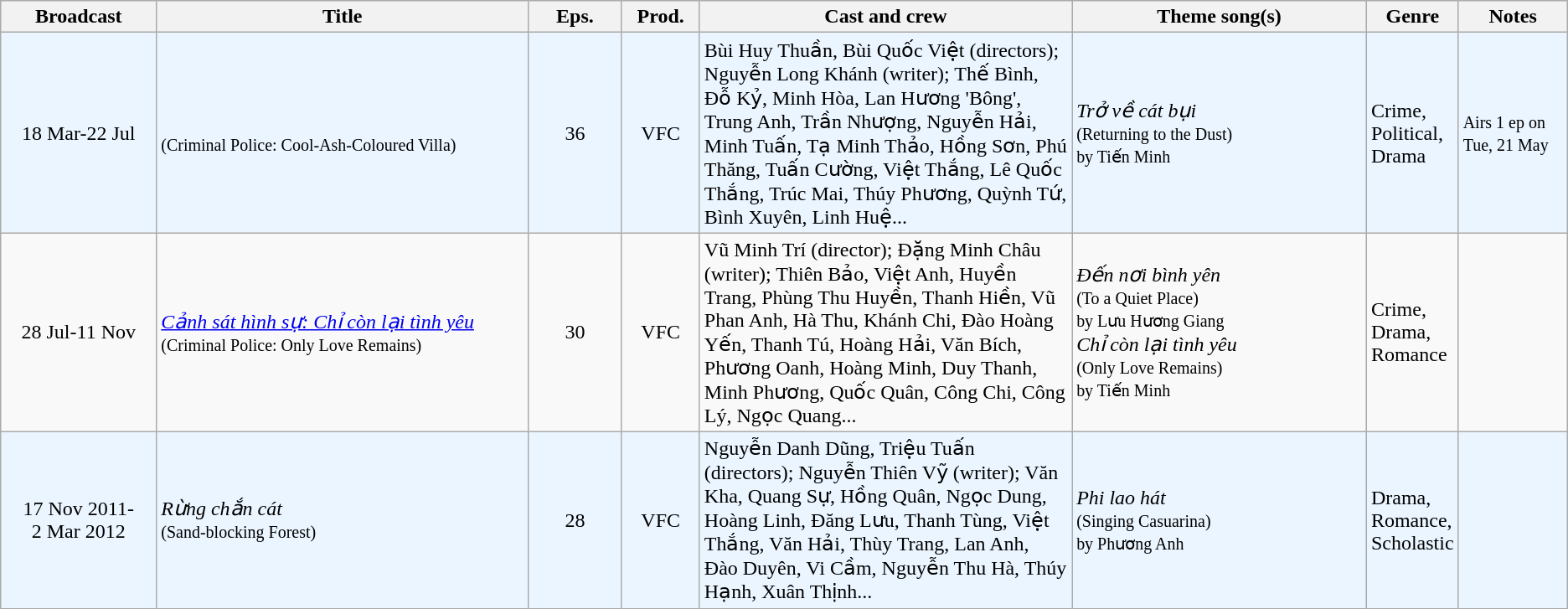<table class="wikitable sortable">
<tr>
<th style="width:10%;">Broadcast</th>
<th style="width:24%;">Title</th>
<th style="width:6%;">Eps.</th>
<th style="width:5%;">Prod.</th>
<th style="width:24%;">Cast and crew</th>
<th style="width:19%;">Theme song(s)</th>
<th style="width:5%;">Genre</th>
<th style="width:7%;">Notes</th>
</tr>
<tr ---- bgcolor="#ebf5ff">
<td style="text-align:center;">18 Mar-22 Jul <br></td>
<td><em></em> <br><small>(Criminal Police: Cool-Ash-Coloured Villa)</small></td>
<td style="text-align:center;">36</td>
<td style="text-align:center;">VFC</td>
<td>Bùi Huy Thuần, Bùi Quốc Việt (directors); Nguyễn Long Khánh (writer); Thế Bình, Đỗ Kỷ, Minh Hòa, Lan Hương 'Bông', Trung Anh, Trần Nhượng, Nguyễn Hải, Minh Tuấn, Tạ Minh Thảo, Hồng Sơn, Phú Thăng, Tuấn Cường, Việt Thắng, Lê Quốc Thắng, Trúc Mai, Thúy Phương, Quỳnh Tứ, Bình Xuyên, Linh Huệ...</td>
<td><em>Trở về cát bụi</em><br><small>(Returning to the Dust)<br>by Tiến Minh</small></td>
<td>Crime, Political, Drama</td>
<td><small>Airs  1 ep on Tue, 21 May</small></td>
</tr>
<tr>
<td style="text-align:center;">28 Jul-11 Nov <br></td>
<td><em><a href='#'>Cảnh sát hình sự: Chỉ còn lại tình yêu</a></em> <br><small>(Criminal Police: Only Love Remains)</small></td>
<td style="text-align:center;">30</td>
<td style="text-align:center;">VFC</td>
<td>Vũ Minh Trí (director); Đặng Minh Châu (writer); Thiên Bảo, Việt Anh, Huyền Trang, Phùng Thu Huyền, Thanh Hiền, Vũ Phan Anh, Hà Thu, Khánh Chi, Đào Hoàng Yến, Thanh Tú, Hoàng Hải, Văn Bích, Phương Oanh, Hoàng Minh, Duy Thanh, Minh Phương, Quốc Quân, Công Chi, Công Lý, Ngọc Quang...</td>
<td><em>Đến nơi bình yên</em> <br><small>(To a Quiet Place)<br>by Lưu Hương Giang</small><br><em>Chỉ còn lại tình yêu</em> <br><small>(Only Love Remains)<br>by Tiến Minh</small></td>
<td>Crime, Drama, Romance</td>
<td></td>
</tr>
<tr ---- bgcolor="#ebf5ff">
<td style="text-align:center;">17 Nov 2011-<br>2 Mar 2012 <br></td>
<td><em>Rừng chắn cát</em> <br><small>(Sand-blocking Forest)</small></td>
<td style="text-align:center;">28</td>
<td style="text-align:center;">VFC</td>
<td>Nguyễn Danh Dũng, Triệu Tuấn (directors); Nguyễn Thiên Vỹ (writer); Văn Kha, Quang Sự, Hồng Quân, Ngọc Dung, Hoàng Linh, Đăng Lưu, Thanh Tùng, Việt Thắng, Văn Hải, Thùy Trang, Lan Anh, Đào Duyên, Vi Cầm, Nguyễn Thu Hà, Thúy Hạnh, Xuân Thịnh...</td>
<td><em>Phi lao hát</em> <br><small>(Singing Casuarina)<br>by Phương Anh</small></td>
<td>Drama, Romance, Scholastic</td>
<td></td>
</tr>
</table>
